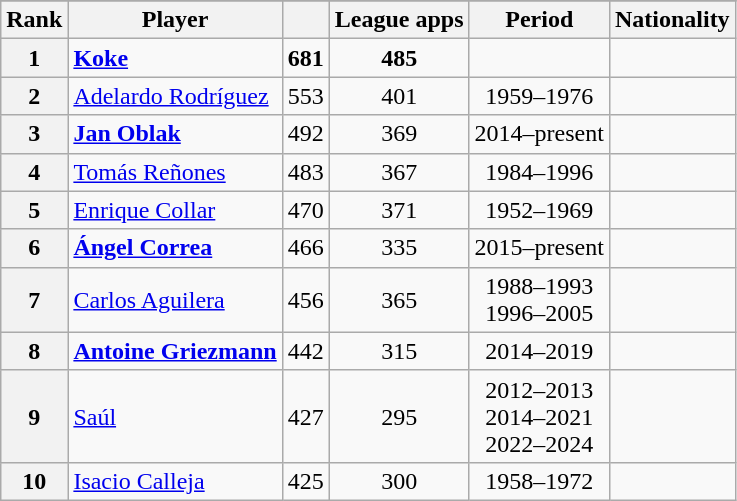<table class="wikitable" style="text-align:center;">
<tr>
</tr>
<tr>
<th>Rank</th>
<th>Player</th>
<th></th>
<th>League apps</th>
<th>Period</th>
<th>Nationality</th>
</tr>
<tr>
<th>1</th>
<td align="left"><strong><a href='#'>Koke</a></strong></td>
<td><strong>681</strong></td>
<td><strong>485</strong></td>
<td></td>
<td></td>
</tr>
<tr>
<th>2</th>
<td align="left"><a href='#'>Adelardo Rodríguez</a></td>
<td>553</td>
<td>401</td>
<td>1959–1976</td>
<td></td>
</tr>
<tr>
<th>3</th>
<td align="left"><strong><a href='#'>Jan Oblak</a></strong></td>
<td>492</td>
<td>369</td>
<td>2014–present</td>
<td></td>
</tr>
<tr>
<th>4</th>
<td align="left"><a href='#'>Tomás Reñones</a></td>
<td>483</td>
<td>367</td>
<td>1984–1996</td>
<td></td>
</tr>
<tr>
<th>5</th>
<td align="left"><a href='#'>Enrique Collar</a></td>
<td>470</td>
<td>371</td>
<td>1952–1969</td>
<td></td>
</tr>
<tr>
<th>6</th>
<td align="left"><strong><a href='#'>Ángel Correa</a></strong></td>
<td>466</td>
<td>335</td>
<td>2015–present</td>
<td></td>
</tr>
<tr>
<th>7</th>
<td align="left"><a href='#'>Carlos Aguilera</a></td>
<td>456</td>
<td>365</td>
<td>1988–1993<br>1996–2005</td>
<td></td>
</tr>
<tr>
<th>8</th>
<td align="left"><strong><a href='#'>Antoine Griezmann</a></strong></td>
<td>442</td>
<td>315</td>
<td>2014–2019<br></td>
<td></td>
</tr>
<tr>
<th>9</th>
<td align="left"><a href='#'>Saúl</a></td>
<td>427</td>
<td>295</td>
<td>2012–2013<br>2014–2021<br>2022–2024</td>
<td></td>
</tr>
<tr>
<th>10</th>
<td align="left"><a href='#'>Isacio Calleja</a></td>
<td>425</td>
<td>300</td>
<td>1958–1972</td>
<td></td>
</tr>
</table>
